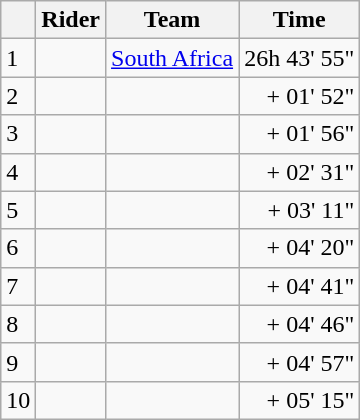<table class=wikitable>
<tr>
<th></th>
<th>Rider</th>
<th>Team</th>
<th>Time</th>
</tr>
<tr>
<td>1</td>
<td> </td>
<td><a href='#'>South Africa</a></td>
<td align=right>26h 43' 55"</td>
</tr>
<tr>
<td>2</td>
<td></td>
<td></td>
<td align=right>+ 01' 52"</td>
</tr>
<tr>
<td>3</td>
<td></td>
<td></td>
<td align=right>+ 01' 56"</td>
</tr>
<tr>
<td>4</td>
<td></td>
<td></td>
<td align=right>+ 02' 31"</td>
</tr>
<tr>
<td>5</td>
<td></td>
<td></td>
<td align=right>+ 03' 11"</td>
</tr>
<tr>
<td>6</td>
<td></td>
<td></td>
<td align=right>+ 04' 20"</td>
</tr>
<tr>
<td>7</td>
<td></td>
<td></td>
<td align=right>+ 04' 41"</td>
</tr>
<tr>
<td>8</td>
<td></td>
<td></td>
<td align=right>+ 04' 46"</td>
</tr>
<tr>
<td>9</td>
<td></td>
<td></td>
<td align=right>+ 04' 57"</td>
</tr>
<tr>
<td>10</td>
<td></td>
<td></td>
<td align=right>+ 05' 15"</td>
</tr>
</table>
